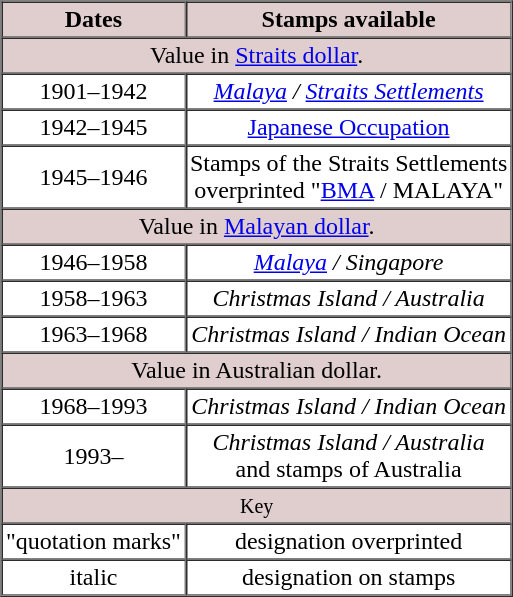<table border="1" cellpadding="2" cellspacing="0" style="text-align:center">
<tr>
<th style="background:#E0CECE">Dates</th>
<th style="background:#E0CECE">Stamps available</th>
</tr>
<tr>
<td style="background:#E0CECE" colspan="2">Value in <a href='#'>Straits dollar</a>.</td>
</tr>
<tr>
<td>1901–1942</td>
<td><em><a href='#'>Malaya</a> / <a href='#'>Straits Settlements</a></em></td>
</tr>
<tr>
<td>1942–1945</td>
<td><a href='#'>Japanese Occupation</a></td>
</tr>
<tr>
<td>1945–1946</td>
<td>Stamps of the Straits Settlements<br>overprinted "<a href='#'>BMA</a> / MALAYA"</td>
</tr>
<tr>
<td style="background:#E0CECE" colspan="2">Value in <a href='#'>Malayan dollar</a>.</td>
</tr>
<tr>
<td>1946–1958</td>
<td><em><a href='#'>Malaya</a> / Singapore</em></td>
</tr>
<tr>
<td>1958–1963</td>
<td><em>Christmas Island / Australia</em></td>
</tr>
<tr>
<td>1963–1968</td>
<td><em>Christmas Island / Indian Ocean</em></td>
</tr>
<tr>
<td style="background:#E0CECE" colspan="2">Value in Australian dollar.</td>
</tr>
<tr>
<td>1968–1993</td>
<td><em>Christmas Island / Indian Ocean</em></td>
</tr>
<tr>
<td>1993–</td>
<td><em>Christmas Island / Australia</em><br>and stamps of Australia</td>
</tr>
<tr>
<td style="background:#E0CECE" colspan="2"><small>Key</small></td>
</tr>
<tr>
<td>"quotation marks"</td>
<td>designation overprinted</td>
</tr>
<tr>
<td>italic</td>
<td>designation on stamps</td>
</tr>
<tr>
</tr>
</table>
